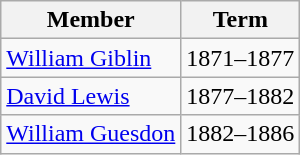<table class="wikitable">
<tr>
<th>Member</th>
<th>Term</th>
</tr>
<tr>
<td><a href='#'>William Giblin</a></td>
<td>1871–1877</td>
</tr>
<tr>
<td><a href='#'>David Lewis</a></td>
<td>1877–1882</td>
</tr>
<tr>
<td><a href='#'>William Guesdon</a></td>
<td>1882–1886</td>
</tr>
</table>
